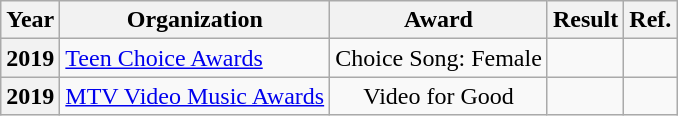<table class="wikitable plainrowheaders">
<tr>
<th>Year</th>
<th>Organization</th>
<th>Award</th>
<th>Result</th>
<th>Ref.</th>
</tr>
<tr>
<th scope="row">2019</th>
<td><a href='#'>Teen Choice Awards</a></td>
<td>Choice Song: Female</td>
<td></td>
<td style="text-align:center;"></td>
</tr>
<tr>
<th scope="row">2019</th>
<td><a href='#'>MTV Video Music Awards</a></td>
<td align="center">Video for Good</td>
<td></td>
<td rowspan="4" align="center"></td>
</tr>
</table>
